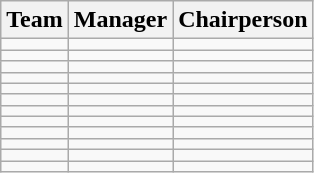<table class="wikitable sortable" style="text-align: left;">
<tr>
<th>Team</th>
<th>Manager</th>
<th>Chairperson</th>
</tr>
<tr>
<td></td>
<td></td>
<td></td>
</tr>
<tr>
<td></td>
<td></td>
<td></td>
</tr>
<tr>
<td></td>
<td></td>
<td></td>
</tr>
<tr>
<td></td>
<td></td>
<td></td>
</tr>
<tr>
<td></td>
<td></td>
<td></td>
</tr>
<tr>
<td></td>
<td></td>
<td></td>
</tr>
<tr>
<td></td>
<td></td>
<td></td>
</tr>
<tr>
<td></td>
<td></td>
<td></td>
</tr>
<tr>
<td></td>
<td></td>
<td></td>
</tr>
<tr>
<td></td>
<td></td>
<td></td>
</tr>
<tr>
<td></td>
<td></td>
<td></td>
</tr>
<tr>
<td></td>
<td></td>
<td></td>
</tr>
</table>
